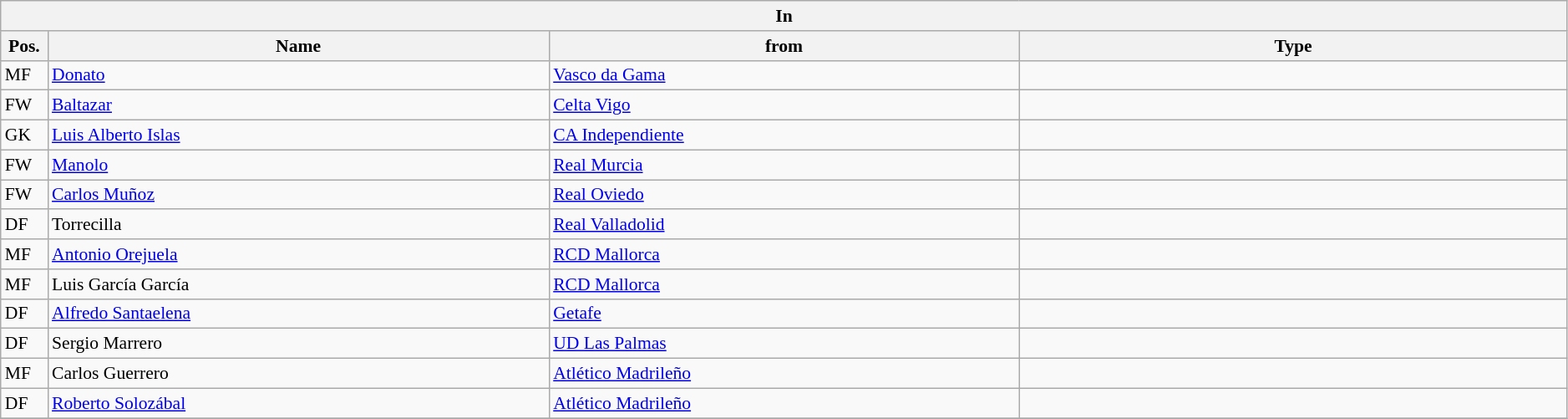<table class="wikitable" style="font-size:90%;width:99%;">
<tr>
<th colspan="4">In</th>
</tr>
<tr>
<th width=3%>Pos.</th>
<th width=32%>Name</th>
<th width=30%>from</th>
<th width=35%>Type</th>
</tr>
<tr>
<td>MF</td>
<td><a href='#'>Donato</a></td>
<td><a href='#'>Vasco da Gama</a></td>
<td></td>
</tr>
<tr>
<td>FW</td>
<td><a href='#'>Baltazar</a></td>
<td><a href='#'>Celta Vigo</a></td>
<td></td>
</tr>
<tr>
<td>GK</td>
<td><a href='#'>Luis Alberto Islas</a></td>
<td><a href='#'>CA Independiente</a></td>
</tr>
<tr>
<td>FW</td>
<td><a href='#'>Manolo</a></td>
<td><a href='#'>Real Murcia</a></td>
<td></td>
</tr>
<tr>
<td>FW</td>
<td><a href='#'>Carlos Muñoz</a></td>
<td><a href='#'>Real Oviedo</a></td>
<td></td>
</tr>
<tr>
<td>DF</td>
<td>Torrecilla</td>
<td><a href='#'>Real Valladolid</a></td>
<td></td>
</tr>
<tr>
<td>MF</td>
<td><a href='#'>Antonio Orejuela</a></td>
<td><a href='#'>RCD Mallorca</a></td>
<td></td>
</tr>
<tr>
<td>MF</td>
<td>Luis García García</td>
<td><a href='#'>RCD Mallorca</a></td>
<td></td>
</tr>
<tr>
<td>DF</td>
<td><a href='#'>Alfredo Santaelena</a></td>
<td><a href='#'>Getafe</a></td>
<td></td>
</tr>
<tr>
<td>DF</td>
<td>Sergio Marrero</td>
<td><a href='#'>UD Las Palmas</a></td>
<td></td>
</tr>
<tr>
<td>MF</td>
<td>Carlos Guerrero</td>
<td><a href='#'>Atlético Madrileño</a></td>
<td></td>
</tr>
<tr>
<td>DF</td>
<td><a href='#'>Roberto Solozábal</a></td>
<td><a href='#'>Atlético Madrileño</a></td>
<td></td>
</tr>
<tr>
</tr>
</table>
